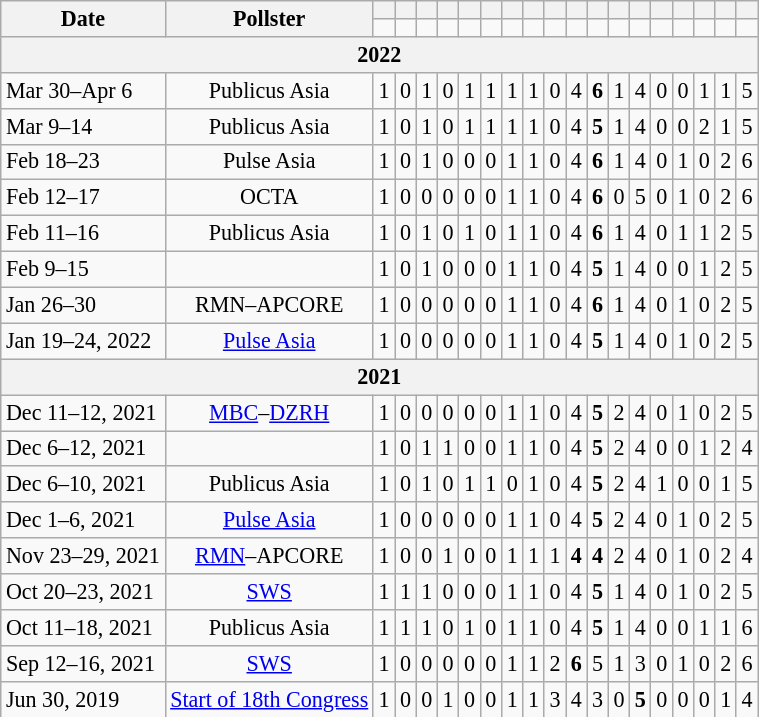<table class="wikitable" style="font-size:92%; text-align:center;">
<tr>
<th rowspan="2">Date</th>
<th rowspan="2">Pollster</th>
<th></th>
<th></th>
<th></th>
<th></th>
<th></th>
<th></th>
<th></th>
<th></th>
<th></th>
<th></th>
<th></th>
<th></th>
<th></th>
<th></th>
<th></th>
<th></th>
<th></th>
<th></th>
</tr>
<tr>
<td></td>
<td></td>
<td></td>
<td></td>
<td></td>
<td></td>
<td></td>
<td></td>
<td></td>
<td></td>
<td></td>
<td></td>
<td></td>
<td></td>
<td></td>
<td></td>
<td></td>
<td></td>
</tr>
<tr>
<th colspan="20">2022</th>
</tr>
<tr>
<td align=left>Mar 30–Apr 6</td>
<td>Publicus Asia</td>
<td>1</td>
<td>0</td>
<td>1</td>
<td>0</td>
<td>1</td>
<td>1</td>
<td>1</td>
<td>1</td>
<td>0</td>
<td>4</td>
<td><strong>6</strong></td>
<td>1</td>
<td>4</td>
<td>0</td>
<td>0</td>
<td>1</td>
<td>1</td>
<td>5</td>
</tr>
<tr>
<td align=left>Mar 9–14</td>
<td>Publicus Asia</td>
<td>1</td>
<td>0</td>
<td>1</td>
<td>0</td>
<td>1</td>
<td>1</td>
<td>1</td>
<td>1</td>
<td>0</td>
<td>4</td>
<td><strong>5</strong></td>
<td>1</td>
<td>4</td>
<td>0</td>
<td>0</td>
<td>2</td>
<td>1</td>
<td>5</td>
</tr>
<tr>
<td align=left>Feb 18–23</td>
<td>Pulse Asia</td>
<td>1</td>
<td>0</td>
<td>1</td>
<td>0</td>
<td>0</td>
<td>0</td>
<td>1</td>
<td>1</td>
<td>0</td>
<td>4</td>
<td><strong>6</strong></td>
<td>1</td>
<td>4</td>
<td>0</td>
<td>1</td>
<td>0</td>
<td>2</td>
<td>6</td>
</tr>
<tr>
<td align=left>Feb 12–17</td>
<td>OCTA</td>
<td>1</td>
<td>0</td>
<td>0</td>
<td>0</td>
<td>0</td>
<td>0</td>
<td>1</td>
<td>1</td>
<td>0</td>
<td>4</td>
<td><strong>6</strong></td>
<td>0</td>
<td>5</td>
<td>0</td>
<td>1</td>
<td>0</td>
<td>2</td>
<td>6</td>
</tr>
<tr>
<td align=left>Feb 11–16</td>
<td>Publicus Asia</td>
<td>1</td>
<td>0</td>
<td>1</td>
<td>0</td>
<td>1</td>
<td>0</td>
<td>1</td>
<td>1</td>
<td>0</td>
<td>4</td>
<td><strong>6</strong></td>
<td>1</td>
<td>4</td>
<td>0</td>
<td>1</td>
<td>1</td>
<td>2</td>
<td>5</td>
</tr>
<tr>
<td align=left>Feb 9–15</td>
<td></td>
<td>1</td>
<td>0</td>
<td>1</td>
<td>0</td>
<td>0</td>
<td>0</td>
<td>1</td>
<td>1</td>
<td>0</td>
<td>4</td>
<td><strong>5</strong></td>
<td>1</td>
<td>4</td>
<td>0</td>
<td>0</td>
<td>1</td>
<td>2</td>
<td>5</td>
</tr>
<tr>
<td align=left>Jan 26–30</td>
<td>RMN–APCORE</td>
<td>1</td>
<td>0</td>
<td>0</td>
<td>0</td>
<td>0</td>
<td>0</td>
<td>1</td>
<td>1</td>
<td>0</td>
<td>4</td>
<td><strong>6</strong></td>
<td>1</td>
<td>4</td>
<td>0</td>
<td>1</td>
<td>0</td>
<td>2</td>
<td>5</td>
</tr>
<tr>
<td align=left>Jan 19–24, 2022</td>
<td><a href='#'>Pulse Asia</a></td>
<td>1</td>
<td>0</td>
<td>0</td>
<td>0</td>
<td>0</td>
<td>0</td>
<td>1</td>
<td>1</td>
<td>0</td>
<td>4</td>
<td><strong>5</strong></td>
<td>1</td>
<td>4</td>
<td>0</td>
<td>1</td>
<td>0</td>
<td>2</td>
<td>5</td>
</tr>
<tr>
<th colspan="20">2021</th>
</tr>
<tr>
<td align=left>Dec 11–12, 2021</td>
<td><a href='#'>MBC</a>–<a href='#'>DZRH</a></td>
<td>1</td>
<td>0</td>
<td>0</td>
<td>0</td>
<td>0</td>
<td>0</td>
<td>1</td>
<td>1</td>
<td>0</td>
<td>4</td>
<td><strong>5</strong></td>
<td>2</td>
<td>4</td>
<td>0</td>
<td>1</td>
<td>0</td>
<td>2</td>
<td>5</td>
</tr>
<tr>
<td align=left>Dec 6–12, 2021</td>
<td></td>
<td>1</td>
<td>0</td>
<td>1</td>
<td>1</td>
<td>0</td>
<td>0</td>
<td>1</td>
<td>1</td>
<td>0</td>
<td>4</td>
<td><strong>5</strong></td>
<td>2</td>
<td>4</td>
<td>0</td>
<td>0</td>
<td>1</td>
<td>2</td>
<td>4</td>
</tr>
<tr>
<td align=left>Dec 6–10, 2021</td>
<td>Publicus Asia</td>
<td>1</td>
<td>0</td>
<td>1</td>
<td>0</td>
<td>1</td>
<td>1</td>
<td>0</td>
<td>1</td>
<td>0</td>
<td>4</td>
<td><strong>5</strong></td>
<td>2</td>
<td>4</td>
<td>1</td>
<td>0</td>
<td>0</td>
<td>1</td>
<td>5</td>
</tr>
<tr>
<td align=left>Dec 1–6, 2021</td>
<td><a href='#'>Pulse Asia</a></td>
<td>1</td>
<td>0</td>
<td>0</td>
<td>0</td>
<td>0</td>
<td>0</td>
<td>1</td>
<td>1</td>
<td>0</td>
<td>4</td>
<td><strong>5</strong></td>
<td>2</td>
<td>4</td>
<td>0</td>
<td>1</td>
<td>0</td>
<td>2</td>
<td>5</td>
</tr>
<tr>
<td align=left>Nov 23–29, 2021</td>
<td><a href='#'>RMN</a>–APCORE</td>
<td>1</td>
<td>0</td>
<td>0</td>
<td>1</td>
<td>0</td>
<td>0</td>
<td>1</td>
<td>1</td>
<td>1</td>
<td><strong>4</strong></td>
<td><strong>4</strong></td>
<td>2</td>
<td>4</td>
<td>0</td>
<td>1</td>
<td>0</td>
<td>2</td>
<td>4</td>
</tr>
<tr>
<td align=left>Oct 20–23, 2021</td>
<td><a href='#'>SWS</a></td>
<td>1</td>
<td>1</td>
<td>1</td>
<td>0</td>
<td>0</td>
<td>0</td>
<td>1</td>
<td>1</td>
<td>0</td>
<td>4</td>
<td><strong>5</strong></td>
<td>1</td>
<td>4</td>
<td>0</td>
<td>1</td>
<td>0</td>
<td>2</td>
<td>5</td>
</tr>
<tr>
<td align=left>Oct 11–18, 2021</td>
<td>Publicus Asia</td>
<td>1</td>
<td>1</td>
<td>1</td>
<td>0</td>
<td>1</td>
<td>0</td>
<td>1</td>
<td>1</td>
<td>0</td>
<td>4</td>
<td><strong>5</strong></td>
<td>1</td>
<td>4</td>
<td>0</td>
<td>0</td>
<td>1</td>
<td>1</td>
<td>6</td>
</tr>
<tr>
<td align=left>Sep 12–16, 2021</td>
<td><a href='#'>SWS</a></td>
<td>1</td>
<td>0</td>
<td>0</td>
<td>0</td>
<td>0</td>
<td>0</td>
<td>1</td>
<td>1</td>
<td>2</td>
<td><strong>6</strong></td>
<td>5</td>
<td>1</td>
<td>3</td>
<td>0</td>
<td>1</td>
<td>0</td>
<td>2</td>
<td>6</td>
</tr>
<tr>
<td align=left>Jun 30, 2019</td>
<td><a href='#'>Start of 18th Congress</a></td>
<td>1</td>
<td>0</td>
<td>0</td>
<td>1</td>
<td>0</td>
<td>0</td>
<td>1</td>
<td>1</td>
<td>3</td>
<td>4</td>
<td>3</td>
<td>0</td>
<td><strong>5</strong></td>
<td>0</td>
<td>0</td>
<td>0</td>
<td>1</td>
<td>4</td>
</tr>
</table>
